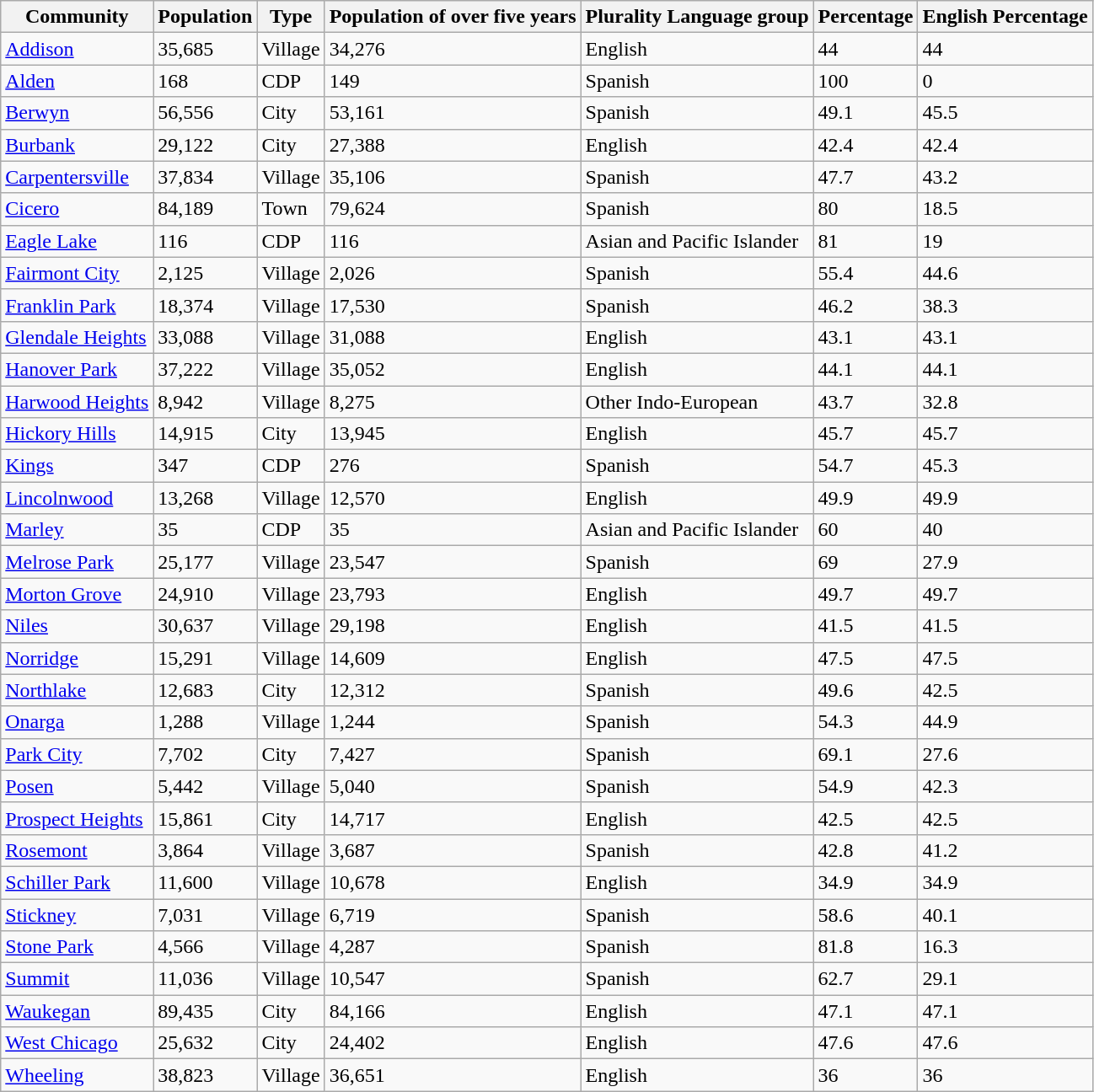<table class="wikitable sortable">
<tr>
<th>Community</th>
<th>Population</th>
<th>Type</th>
<th>Population of over five years</th>
<th>Plurality Language group</th>
<th>Percentage</th>
<th>English Percentage</th>
</tr>
<tr>
<td><a href='#'>Addison</a></td>
<td>35,685</td>
<td>Village</td>
<td>34,276</td>
<td>English</td>
<td>44</td>
<td>44</td>
</tr>
<tr>
<td><a href='#'>Alden</a></td>
<td>168</td>
<td>CDP</td>
<td>149</td>
<td>Spanish</td>
<td>100</td>
<td>0</td>
</tr>
<tr>
<td><a href='#'>Berwyn</a></td>
<td>56,556</td>
<td>City</td>
<td>53,161</td>
<td>Spanish</td>
<td>49.1</td>
<td>45.5</td>
</tr>
<tr>
<td><a href='#'>Burbank</a></td>
<td>29,122</td>
<td>City</td>
<td>27,388</td>
<td>English</td>
<td>42.4</td>
<td>42.4</td>
</tr>
<tr>
<td><a href='#'>Carpentersville</a></td>
<td>37,834</td>
<td>Village</td>
<td>35,106</td>
<td>Spanish</td>
<td>47.7</td>
<td>43.2</td>
</tr>
<tr>
<td><a href='#'>Cicero</a></td>
<td>84,189</td>
<td>Town</td>
<td>79,624</td>
<td>Spanish</td>
<td>80</td>
<td>18.5</td>
</tr>
<tr>
<td><a href='#'>Eagle Lake</a></td>
<td>116</td>
<td>CDP</td>
<td>116</td>
<td>Asian and Pacific Islander</td>
<td>81</td>
<td>19</td>
</tr>
<tr>
<td><a href='#'>Fairmont City</a></td>
<td>2,125</td>
<td>Village</td>
<td>2,026</td>
<td>Spanish</td>
<td>55.4</td>
<td>44.6</td>
</tr>
<tr>
<td><a href='#'>Franklin Park</a></td>
<td>18,374</td>
<td>Village</td>
<td>17,530</td>
<td>Spanish</td>
<td>46.2</td>
<td>38.3</td>
</tr>
<tr>
<td><a href='#'>Glendale Heights</a></td>
<td>33,088</td>
<td>Village</td>
<td>31,088</td>
<td>English</td>
<td>43.1</td>
<td>43.1</td>
</tr>
<tr>
<td><a href='#'>Hanover Park</a></td>
<td>37,222</td>
<td>Village</td>
<td>35,052</td>
<td>English</td>
<td>44.1</td>
<td>44.1</td>
</tr>
<tr>
<td><a href='#'>Harwood Heights</a></td>
<td>8,942</td>
<td>Village</td>
<td>8,275</td>
<td>Other Indo-European</td>
<td>43.7</td>
<td>32.8</td>
</tr>
<tr>
<td><a href='#'>Hickory Hills</a></td>
<td>14,915</td>
<td>City</td>
<td>13,945</td>
<td>English</td>
<td>45.7</td>
<td>45.7</td>
</tr>
<tr>
<td><a href='#'>Kings</a></td>
<td>347</td>
<td>CDP</td>
<td>276</td>
<td>Spanish</td>
<td>54.7</td>
<td>45.3</td>
</tr>
<tr>
<td><a href='#'>Lincolnwood</a></td>
<td>13,268</td>
<td>Village</td>
<td>12,570</td>
<td>English</td>
<td>49.9</td>
<td>49.9</td>
</tr>
<tr>
<td><a href='#'>Marley</a></td>
<td>35</td>
<td>CDP</td>
<td>35</td>
<td>Asian and Pacific Islander</td>
<td>60</td>
<td>40</td>
</tr>
<tr>
<td><a href='#'>Melrose Park</a></td>
<td>25,177</td>
<td>Village</td>
<td>23,547</td>
<td>Spanish</td>
<td>69</td>
<td>27.9</td>
</tr>
<tr>
<td><a href='#'>Morton Grove</a></td>
<td>24,910</td>
<td>Village</td>
<td>23,793</td>
<td>English</td>
<td>49.7</td>
<td>49.7</td>
</tr>
<tr>
<td><a href='#'>Niles</a></td>
<td>30,637</td>
<td>Village</td>
<td>29,198</td>
<td>English</td>
<td>41.5</td>
<td>41.5</td>
</tr>
<tr>
<td><a href='#'>Norridge</a></td>
<td>15,291</td>
<td>Village</td>
<td>14,609</td>
<td>English</td>
<td>47.5</td>
<td>47.5</td>
</tr>
<tr>
<td><a href='#'>Northlake</a></td>
<td>12,683</td>
<td>City</td>
<td>12,312</td>
<td>Spanish</td>
<td>49.6</td>
<td>42.5</td>
</tr>
<tr>
<td><a href='#'>Onarga</a></td>
<td>1,288</td>
<td>Village</td>
<td>1,244</td>
<td>Spanish</td>
<td>54.3</td>
<td>44.9</td>
</tr>
<tr>
<td><a href='#'>Park City</a></td>
<td>7,702</td>
<td>City</td>
<td>7,427</td>
<td>Spanish</td>
<td>69.1</td>
<td>27.6</td>
</tr>
<tr>
<td><a href='#'>Posen</a></td>
<td>5,442</td>
<td>Village</td>
<td>5,040</td>
<td>Spanish</td>
<td>54.9</td>
<td>42.3</td>
</tr>
<tr>
<td><a href='#'>Prospect Heights</a></td>
<td>15,861</td>
<td>City</td>
<td>14,717</td>
<td>English</td>
<td>42.5</td>
<td>42.5</td>
</tr>
<tr>
<td><a href='#'>Rosemont</a></td>
<td>3,864</td>
<td>Village</td>
<td>3,687</td>
<td>Spanish</td>
<td>42.8</td>
<td>41.2</td>
</tr>
<tr>
<td><a href='#'>Schiller Park</a></td>
<td>11,600</td>
<td>Village</td>
<td>10,678</td>
<td>English</td>
<td>34.9</td>
<td>34.9</td>
</tr>
<tr>
<td><a href='#'>Stickney</a></td>
<td>7,031</td>
<td>Village</td>
<td>6,719</td>
<td>Spanish</td>
<td>58.6</td>
<td>40.1</td>
</tr>
<tr>
<td><a href='#'>Stone Park</a></td>
<td>4,566</td>
<td>Village</td>
<td>4,287</td>
<td>Spanish</td>
<td>81.8</td>
<td>16.3</td>
</tr>
<tr>
<td><a href='#'>Summit</a></td>
<td>11,036</td>
<td>Village</td>
<td>10,547</td>
<td>Spanish</td>
<td>62.7</td>
<td>29.1</td>
</tr>
<tr>
<td><a href='#'>Waukegan</a></td>
<td>89,435</td>
<td>City</td>
<td>84,166</td>
<td>English</td>
<td>47.1</td>
<td>47.1</td>
</tr>
<tr>
<td><a href='#'>West Chicago</a></td>
<td>25,632</td>
<td>City</td>
<td>24,402</td>
<td>English</td>
<td>47.6</td>
<td>47.6</td>
</tr>
<tr>
<td><a href='#'>Wheeling</a></td>
<td>38,823</td>
<td>Village</td>
<td>36,651</td>
<td>English</td>
<td>36</td>
<td>36</td>
</tr>
</table>
